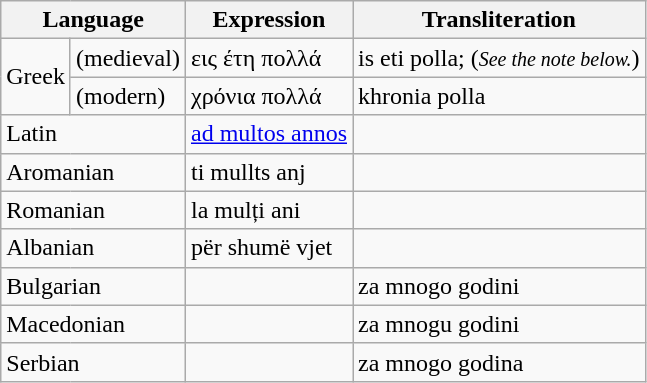<table class="wikitable">
<tr>
<th colspan=2>Language</th>
<th>Expression</th>
<th>Transliteration</th>
</tr>
<tr>
<td rowspan=2>Greek</td>
<td>(medieval)</td>
<td>εις έτη πολλά</td>
<td>is eti polla; (<small><em>See the note below.</em></small>)</td>
</tr>
<tr>
<td>(modern)</td>
<td>χρόνια πολλά</td>
<td>khronia polla</td>
</tr>
<tr>
<td colspan=2>Latin</td>
<td><a href='#'>ad multos annos</a></td>
<td> </td>
</tr>
<tr>
<td colspan=2>Aromanian</td>
<td>ti mullts anj</td>
<td> </td>
</tr>
<tr>
<td colspan=2>Romanian</td>
<td>la mulți ani</td>
<td> </td>
</tr>
<tr>
<td colspan=2>Albanian</td>
<td>për shumë vjet</td>
<td> </td>
</tr>
<tr>
<td colspan=2>Bulgarian</td>
<td></td>
<td>za mnogo godini</td>
</tr>
<tr>
<td colspan=2>Macedonian</td>
<td></td>
<td>za mnogu godini</td>
</tr>
<tr>
<td colspan=2>Serbian</td>
<td></td>
<td>za mnogo godina</td>
</tr>
</table>
